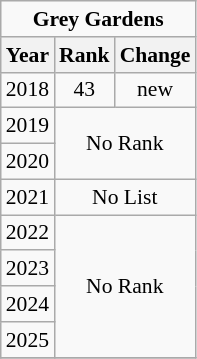<table class="wikitable" style="font-size: 90%; text-align: center;">
<tr>
<td colspan="3"><strong>Grey Gardens</strong></td>
</tr>
<tr>
<th>Year</th>
<th>Rank</th>
<th>Change</th>
</tr>
<tr>
<td>2018</td>
<td>43</td>
<td>new</td>
</tr>
<tr>
<td>2019</td>
<td colspan="2" rowspan="2"> No Rank</td>
</tr>
<tr>
<td>2020</td>
</tr>
<tr>
<td>2021</td>
<td colspan="2">No List</td>
</tr>
<tr>
<td>2022</td>
<td colspan="2" rowspan="4"> No Rank</td>
</tr>
<tr>
<td>2023</td>
</tr>
<tr>
<td>2024</td>
</tr>
<tr>
<td>2025</td>
</tr>
<tr>
</tr>
</table>
